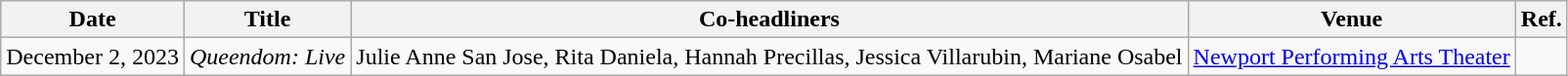<table class="wikitable">
<tr>
<th>Date</th>
<th>Title</th>
<th><strong>Co-headliners</strong></th>
<th>Venue</th>
<th>Ref.</th>
</tr>
<tr>
<td>December 2, 2023</td>
<td><em>Queendom: Live</em></td>
<td>Julie Anne San Jose, Rita Daniela, Hannah Precillas, Jessica Villarubin, Mariane Osabel</td>
<td><a href='#'>Newport Performing Arts Theater</a></td>
<td></td>
</tr>
</table>
